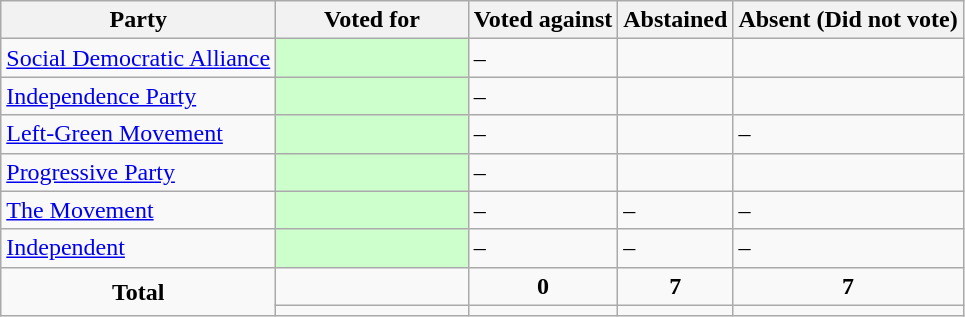<table class="wikitable">
<tr>
<th>Party</th>
<th style="width:20%;">Voted for</th>
<th>Voted against</th>
<th>Abstained</th>
<th>Absent (Did not vote)</th>
</tr>
<tr>
<td> <a href='#'>Social Democratic Alliance</a></td>
<td style="background-color:#CCFFCC;"></td>
<td>–</td>
<td></td>
<td></td>
</tr>
<tr>
<td> <a href='#'>Independence Party</a></td>
<td style="background-color:#CCFFCC;"></td>
<td>–</td>
<td></td>
<td></td>
</tr>
<tr>
<td> <a href='#'>Left-Green Movement</a></td>
<td style="background-color:#CCFFCC;"></td>
<td>–</td>
<td></td>
<td>–</td>
</tr>
<tr>
<td> <a href='#'>Progressive Party</a></td>
<td style="background-color:#CCFFCC;"></td>
<td>–</td>
<td></td>
<td></td>
</tr>
<tr>
<td> <a href='#'>The Movement</a></td>
<td style="background-color:#CCFFCC;"></td>
<td>–</td>
<td>–</td>
<td>–</td>
</tr>
<tr>
<td> <a href='#'>Independent</a></td>
<td style="background-color:#CCFFCC;"></td>
<td>–</td>
<td>–</td>
<td>–</td>
</tr>
<tr>
<td style="text-align:center;" rowspan="2"><strong>Total</strong></td>
<td></td>
<td style="text-align:center;"><strong>0</strong></td>
<td style="text-align:center;"><strong>7</strong></td>
<td style="text-align:center;"><strong>7</strong></td>
</tr>
<tr>
<td style="text-align:center;"></td>
<td style="text-align:center;"></td>
<td style="text-align:center;"></td>
<td style="text-align:center;"></td>
</tr>
</table>
